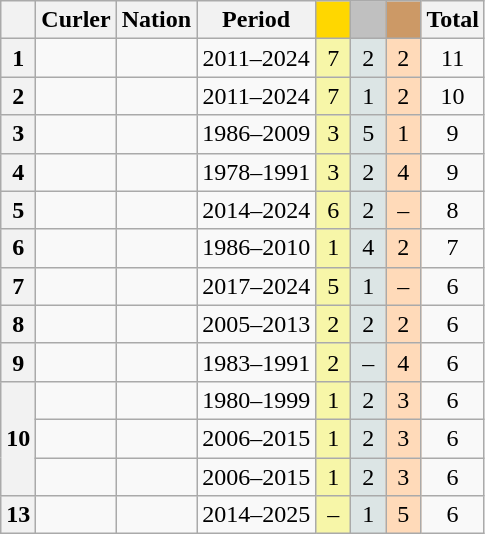<table class="wikitable sortable" style="text-align:center">
<tr>
<th scope="col"></th>
<th scope="col">Curler</th>
<th scope="col">Nation</th>
<th scope="col">Period</th>
<th scope="col" style="width:1em; background-color:gold"></th>
<th scope="col" style="width:1em;background-color:silver"></th>
<th scope="col" style="width:1em;background-color:#CC9966"></th>
<th scope="col">Total</th>
</tr>
<tr>
<th scope="row">1</th>
<td align="left"></td>
<td align="left"></td>
<td>2011–2024</td>
<td bgcolor="#F7F6A8">7</td>
<td bgcolor="#DCE5E5">2</td>
<td bgcolor="#FFDAB9">2</td>
<td>11</td>
</tr>
<tr>
<th scope="row">2</th>
<td align="left"></td>
<td align="left"></td>
<td>2011–2024</td>
<td bgcolor="#F7F6A8">7</td>
<td bgcolor="#DCE5E5">1</td>
<td bgcolor="#FFDAB9">2</td>
<td>10</td>
</tr>
<tr>
<th scope="row">3</th>
<td align="left"></td>
<td align="left"></td>
<td>1986–2009</td>
<td bgcolor="#F7F6A8">3</td>
<td bgcolor="#DCE5E5">5</td>
<td bgcolor="#FFDAB9">1</td>
<td>9</td>
</tr>
<tr>
<th scope="row">4</th>
<td align="left"></td>
<td align="left"></td>
<td>1978–1991</td>
<td bgcolor="#F7F6A8">3</td>
<td bgcolor="#DCE5E5">2</td>
<td bgcolor="#FFDAB9">4</td>
<td>9</td>
</tr>
<tr>
<th scope="row">5</th>
<td align="left"></td>
<td align="left"></td>
<td>2014–2024</td>
<td bgcolor="#F7F6A8">6</td>
<td bgcolor="#DCE5E5">2</td>
<td bgcolor="#FFDAB9">–</td>
<td>8</td>
</tr>
<tr>
<th scope="row">6</th>
<td align="left"></td>
<td align="left"></td>
<td>1986–2010</td>
<td bgcolor="#F7F6A8">1</td>
<td bgcolor="#DCE5E5">4</td>
<td bgcolor="#FFDAB9">2</td>
<td>7</td>
</tr>
<tr>
<th scope="row">7</th>
<td align="left"></td>
<td align="left"></td>
<td>2017–2024</td>
<td bgcolor="#F7F6A8">5</td>
<td bgcolor="#DCE5E5">1</td>
<td bgcolor="#FFDAB9">–</td>
<td>6</td>
</tr>
<tr>
<th scope="row">8</th>
<td align="left"></td>
<td align="left"></td>
<td>2005–2013</td>
<td bgcolor="#F7F6A8">2</td>
<td bgcolor="#DCE5E5">2</td>
<td bgcolor="#FFDAB9">2</td>
<td>6</td>
</tr>
<tr>
<th scope="row">9</th>
<td align="left"></td>
<td align="left"></td>
<td>1983–1991</td>
<td bgcolor="#F7F6A8">2</td>
<td bgcolor="#DCE5E5">–</td>
<td bgcolor="#FFDAB9">4</td>
<td>6</td>
</tr>
<tr>
<th scope="row" rowspan="3">10</th>
<td align="left"></td>
<td align="left"></td>
<td>1980–1999</td>
<td bgcolor="#F7F6A8">1</td>
<td bgcolor="#DCE5E5">2</td>
<td bgcolor="#FFDAB9">3</td>
<td>6</td>
</tr>
<tr>
<td align="left"></td>
<td align="left"></td>
<td>2006–2015</td>
<td bgcolor="#F7F6A8">1</td>
<td bgcolor="#DCE5E5">2</td>
<td bgcolor="#FFDAB9">3</td>
<td>6</td>
</tr>
<tr>
<td align="left"></td>
<td align="left"></td>
<td>2006–2015</td>
<td bgcolor="#F7F6A8">1</td>
<td bgcolor="#DCE5E5">2</td>
<td bgcolor="#FFDAB9">3</td>
<td>6</td>
</tr>
<tr>
<th scope="row">13</th>
<td align="left"></td>
<td align="left"></td>
<td>2014–2025</td>
<td bgcolor="#F7F6A8">–</td>
<td bgcolor="#DCE5E5">1</td>
<td bgcolor="#FFDAB9">5</td>
<td>6</td>
</tr>
</table>
